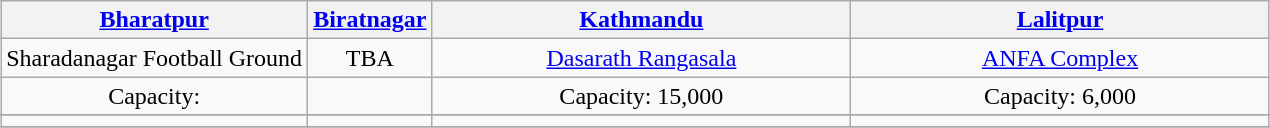<table class="wikitable" style="text-align:center;margin:1em auto;">
<tr>
<th><a href='#'>Bharatpur</a></th>
<th><a href='#'>Biratnagar</a></th>
<th style="width:33%;"><a href='#'>Kathmandu</a></th>
<th style="width:33%;"><a href='#'>Lalitpur</a></th>
</tr>
<tr>
<td>Sharadanagar Football Ground</td>
<td>TBA</td>
<td><a href='#'>Dasarath Rangasala</a></td>
<td><a href='#'>ANFA Complex</a></td>
</tr>
<tr>
<td>Capacity: </td>
<td></td>
<td>Capacity: 15,000</td>
<td>Capacity: 6,000</td>
</tr>
<tr>
</tr>
<tr>
<td></td>
<td></td>
<td></td>
<td></td>
</tr>
<tr>
</tr>
</table>
